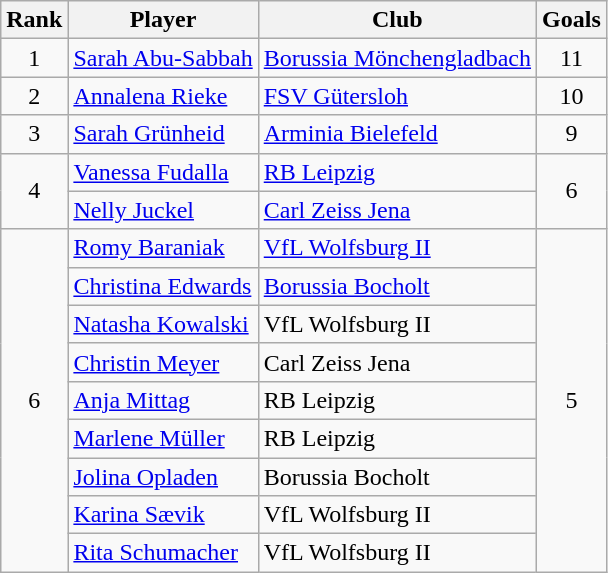<table class="wikitable sortable" style="text-align:center">
<tr>
<th>Rank</th>
<th>Player</th>
<th>Club</th>
<th>Goals</th>
</tr>
<tr>
<td>1</td>
<td align="left"> <a href='#'>Sarah Abu-Sabbah</a></td>
<td align="left"><a href='#'>Borussia Mönchengladbach</a></td>
<td>11</td>
</tr>
<tr>
<td>2</td>
<td align="left"> <a href='#'>Annalena Rieke</a></td>
<td align="left"><a href='#'>FSV Gütersloh</a></td>
<td>10</td>
</tr>
<tr>
<td>3</td>
<td align="left"> <a href='#'>Sarah Grünheid</a></td>
<td align="left"><a href='#'>Arminia Bielefeld</a></td>
<td>9</td>
</tr>
<tr>
<td rowspan=2>4</td>
<td align="left"> <a href='#'>Vanessa Fudalla</a></td>
<td align="left"><a href='#'>RB Leipzig</a></td>
<td rowspan=2>6</td>
</tr>
<tr>
<td align="left"> <a href='#'>Nelly Juckel</a></td>
<td align="left"><a href='#'>Carl Zeiss Jena</a></td>
</tr>
<tr>
<td rowspan=9>6</td>
<td align="left"> <a href='#'>Romy Baraniak</a></td>
<td align="left"><a href='#'>VfL Wolfsburg II</a></td>
<td rowspan=9>5</td>
</tr>
<tr>
<td align="left"> <a href='#'>Christina Edwards</a></td>
<td align="left"><a href='#'>Borussia Bocholt</a></td>
</tr>
<tr>
<td align="left"> <a href='#'>Natasha Kowalski</a></td>
<td align="left">VfL Wolfsburg II</td>
</tr>
<tr>
<td align="left"> <a href='#'>Christin Meyer</a></td>
<td align="left">Carl Zeiss Jena</td>
</tr>
<tr>
<td align="left"> <a href='#'>Anja Mittag</a></td>
<td align="left">RB Leipzig</td>
</tr>
<tr>
<td align="left"> <a href='#'>Marlene Müller</a></td>
<td align="left">RB Leipzig</td>
</tr>
<tr>
<td align="left"> <a href='#'>Jolina Opladen</a></td>
<td align="left">Borussia Bocholt</td>
</tr>
<tr>
<td align="left"> <a href='#'>Karina Sævik</a></td>
<td align="left">VfL Wolfsburg II</td>
</tr>
<tr>
<td align="left"> <a href='#'>Rita Schumacher</a></td>
<td align="left">VfL Wolfsburg II</td>
</tr>
</table>
